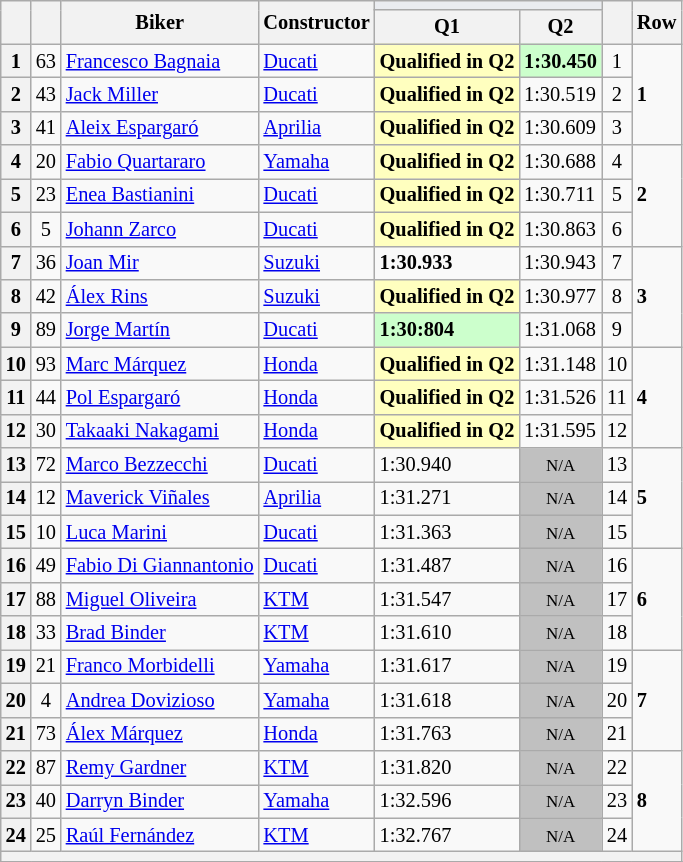<table class="wikitable sortable" style="font-size: 85%;">
<tr>
<th rowspan="2"></th>
<th rowspan="2"></th>
<th rowspan="2">Biker</th>
<th rowspan="2">Constructor</th>
<th colspan="2" style="background:#eaecf0; text-align:center;"></th>
<th rowspan="2"></th>
<th rowspan="2">Row</th>
</tr>
<tr>
<th scope="col">Q1</th>
<th scope="col">Q2</th>
</tr>
<tr>
<th scope="row">1</th>
<td align="center">63</td>
<td> <a href='#'>Francesco Bagnaia</a></td>
<td><a href='#'>Ducati</a></td>
<td style="background:#ffffbf;"><strong>Qualified in Q2</strong></td>
<td style="background:#ccffcc;"><strong>1:30.450</strong></td>
<td align="center">1</td>
<td rowspan="3"><strong>1</strong></td>
</tr>
<tr>
<th scope="row">2</th>
<td align="center">43</td>
<td> <a href='#'>Jack Miller</a></td>
<td><a href='#'>Ducati</a></td>
<td style="background:#ffffbf;"><strong>Qualified in Q2</strong></td>
<td>1:30.519</td>
<td align="center">2</td>
</tr>
<tr>
<th scope="row">3</th>
<td align="center">41</td>
<td> <a href='#'>Aleix Espargaró</a></td>
<td><a href='#'>Aprilia</a></td>
<td style="background:#ffffbf;"><strong>Qualified in Q2</strong></td>
<td>1:30.609</td>
<td align="center">3</td>
</tr>
<tr>
<th scope="row">4</th>
<td align="center">20</td>
<td> <a href='#'>Fabio Quartararo</a></td>
<td><a href='#'>Yamaha</a></td>
<td style="background:#ffffbf;"><strong>Qualified in Q2</strong></td>
<td>1:30.688</td>
<td align="center">4</td>
<td rowspan="3"><strong>2</strong></td>
</tr>
<tr>
<th scope="row">5</th>
<td align="center">23</td>
<td> <a href='#'>Enea Bastianini</a></td>
<td><a href='#'>Ducati</a></td>
<td style="background:#ffffbf;"><strong>Qualified in Q2</strong></td>
<td>1:30.711</td>
<td align="center">5</td>
</tr>
<tr>
<th scope="row">6</th>
<td align="center">5</td>
<td> <a href='#'>Johann Zarco</a></td>
<td><a href='#'>Ducati</a></td>
<td style="background:#ffffbf;"><strong>Qualified in Q2</strong></td>
<td>1:30.863</td>
<td align="center">6</td>
</tr>
<tr>
<th scope="row">7</th>
<td align="center">36</td>
<td> <a href='#'>Joan Mir</a></td>
<td><a href='#'>Suzuki</a></td>
<td><strong>1:30.933</strong></td>
<td>1:30.943</td>
<td align="center">7</td>
<td rowspan="3"><strong>3</strong></td>
</tr>
<tr>
<th scope="row">8</th>
<td align="center">42</td>
<td> <a href='#'>Álex Rins</a></td>
<td><a href='#'>Suzuki</a></td>
<td style="background:#ffffbf;"><strong>Qualified in Q2</strong></td>
<td>1:30.977</td>
<td align="center">8</td>
</tr>
<tr>
<th scope="row">9</th>
<td align="center">89</td>
<td> <a href='#'>Jorge Martín</a></td>
<td><a href='#'>Ducati</a></td>
<td style="background:#ccffcc;"><strong>1:30:804</strong></td>
<td>1:31.068</td>
<td align="center">9</td>
</tr>
<tr>
<th scope="row">10</th>
<td align="center">93</td>
<td> <a href='#'>Marc Márquez</a></td>
<td><a href='#'>Honda</a></td>
<td style="background:#ffffbf;"><strong>Qualified in Q2</strong></td>
<td>1:31.148</td>
<td align="center">10</td>
<td rowspan="3"><strong>4</strong></td>
</tr>
<tr>
<th scope="row">11</th>
<td align="center">44</td>
<td> <a href='#'>Pol Espargaró</a></td>
<td><a href='#'>Honda</a></td>
<td style="background:#ffffbf;"><strong>Qualified in Q2</strong></td>
<td>1:31.526</td>
<td align="center">11</td>
</tr>
<tr>
<th scope="row">12</th>
<td align="center">30</td>
<td> <a href='#'>Takaaki Nakagami</a></td>
<td><a href='#'>Honda</a></td>
<td style="background:#ffffbf;"><strong>Qualified in Q2</strong></td>
<td>1:31.595</td>
<td align="center">12</td>
</tr>
<tr>
<th scope="row">13</th>
<td align="center">72</td>
<td> <a href='#'>Marco Bezzecchi</a></td>
<td><a href='#'>Ducati</a></td>
<td>1:30.940</td>
<td style="background: silver" align="center" data-sort-value="13"><small>N/A</small></td>
<td align="center">13</td>
<td rowspan="3"><strong>5</strong></td>
</tr>
<tr>
<th scope="row">14</th>
<td align="center">12</td>
<td> <a href='#'>Maverick Viñales</a></td>
<td><a href='#'>Aprilia</a></td>
<td>1:31.271</td>
<td style="background: silver" align="center" data-sort-value="14"><small>N/A</small></td>
<td align="center">14</td>
</tr>
<tr>
<th scope="row">15</th>
<td align="center">10</td>
<td> <a href='#'>Luca Marini</a></td>
<td><a href='#'>Ducati</a></td>
<td>1:31.363</td>
<td style="background: silver" align="center" data-sort-value="15"><small>N/A</small></td>
<td align="center">15</td>
</tr>
<tr>
<th scope="row">16</th>
<td align="center">49</td>
<td> <a href='#'>Fabio Di Giannantonio</a></td>
<td><a href='#'>Ducati</a></td>
<td>1:31.487</td>
<td style="background: silver" align="center" data-sort-value="16"><small>N/A</small></td>
<td align="center">16</td>
<td rowspan="3"><strong>6</strong></td>
</tr>
<tr>
<th scope="row">17</th>
<td align="center">88</td>
<td> <a href='#'>Miguel Oliveira</a></td>
<td><a href='#'>KTM</a></td>
<td>1:31.547</td>
<td style="background: silver" align="center" data-sort-value="17"><small>N/A</small></td>
<td align="center">17</td>
</tr>
<tr>
<th scope="row">18</th>
<td align="center">33</td>
<td> <a href='#'>Brad Binder</a></td>
<td><a href='#'>KTM</a></td>
<td>1:31.610</td>
<td style="background: silver" align="center" data-sort-value="18"><small>N/A</small></td>
<td align="center">18</td>
</tr>
<tr>
<th scope="row">19</th>
<td align="center">21</td>
<td> <a href='#'>Franco Morbidelli</a></td>
<td><a href='#'>Yamaha</a></td>
<td>1:31.617</td>
<td style="background: silver" align="center" data-sort-value="19"><small>N/A</small></td>
<td align="center">19</td>
<td rowspan="3"><strong>7</strong></td>
</tr>
<tr>
<th scope="row">20</th>
<td align="center">4</td>
<td> <a href='#'>Andrea Dovizioso</a></td>
<td><a href='#'>Yamaha</a></td>
<td>1:31.618</td>
<td style="background: silver" align="center" data-sort-value="20"><small>N/A</small></td>
<td align="center">20</td>
</tr>
<tr>
<th scope="row">21</th>
<td align="center">73</td>
<td> <a href='#'>Álex Márquez</a></td>
<td><a href='#'>Honda</a></td>
<td>1:31.763</td>
<td style="background: silver" align="center" data-sort-value="21"><small>N/A</small></td>
<td align="center">21</td>
</tr>
<tr>
<th scope="row">22</th>
<td align="center">87</td>
<td> <a href='#'>Remy Gardner</a></td>
<td><a href='#'>KTM</a></td>
<td>1:31.820</td>
<td style="background: silver" align="center" data-sort-value="22"><small>N/A</small></td>
<td align="center">22</td>
<td rowspan="3"><strong>8</strong></td>
</tr>
<tr>
<th scope="row">23</th>
<td align="center">40</td>
<td> <a href='#'>Darryn Binder</a></td>
<td><a href='#'>Yamaha</a></td>
<td>1:32.596</td>
<td style="background: silver" align="center" data-sort-value="23"><small>N/A</small></td>
<td align="center">23</td>
</tr>
<tr>
<th scope="row">24</th>
<td align="center">25</td>
<td> <a href='#'>Raúl Fernández</a></td>
<td><a href='#'>KTM</a></td>
<td>1:32.767</td>
<td style="background: silver" align="center" data-sort-value="24"><small>N/A</small></td>
<td align="center">24</td>
</tr>
<tr>
<th colspan="8"></th>
</tr>
<tr>
</tr>
</table>
